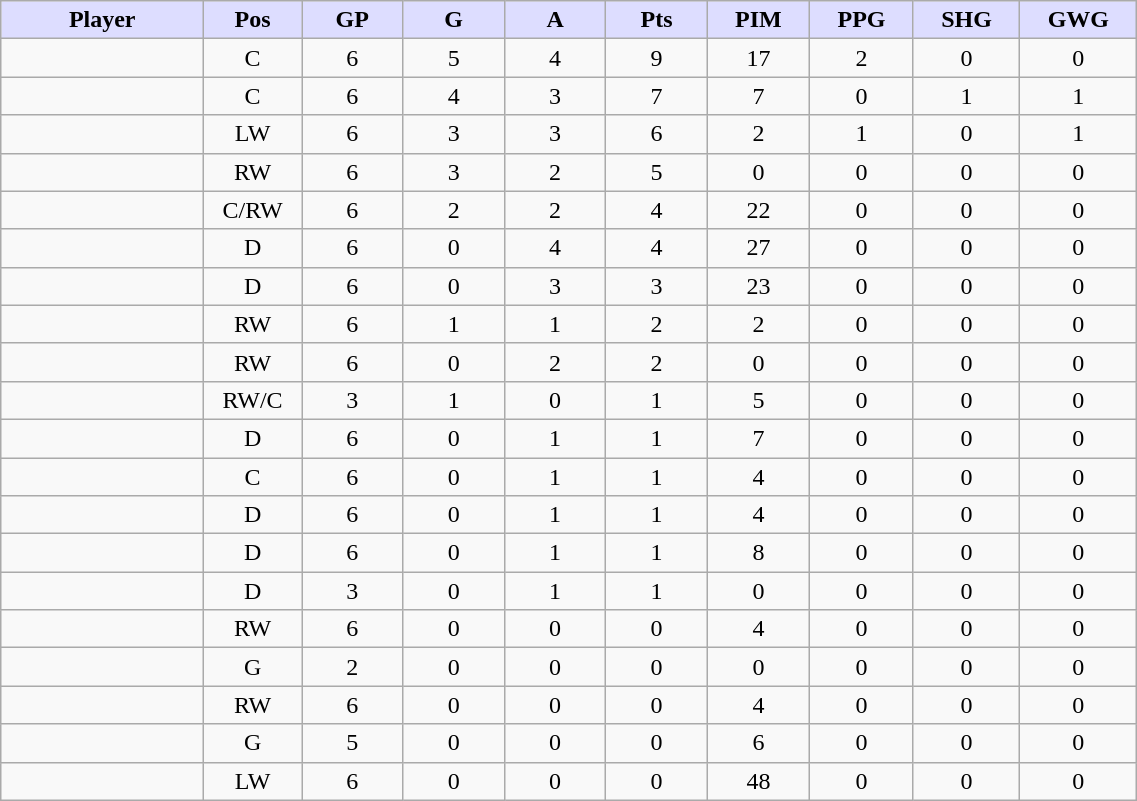<table style="width:60%;" class="wikitable sortable">
<tr style="text-align:center;">
<th style="background:#ddf; width:10%;">Player</th>
<th style="background:#ddf; width:3%;" title="Position">Pos</th>
<th style="background:#ddf; width:5%;" title="Games played">GP</th>
<th style="background:#ddf; width:5%;" title="Goals">G</th>
<th style="background:#ddf; width:5%;" title="Assists">A</th>
<th style="background:#ddf; width:5%;" title="Points">Pts</th>
<th style="background:#ddf; width:5%;" title="Penalties in Minutes">PIM</th>
<th style="background:#ddf; width:5%;" title="Power Play Goals">PPG</th>
<th style="background:#ddf; width:5%;" title="Short-handed Goals">SHG</th>
<th style="background:#ddf; width:5%;" title="Game-winning Goals">GWG</th>
</tr>
<tr style="text-align:center;">
<td style="text-align:right;"></td>
<td>C</td>
<td>6</td>
<td>5</td>
<td>4</td>
<td>9</td>
<td>17</td>
<td>2</td>
<td>0</td>
<td>0</td>
</tr>
<tr style="text-align:center;">
<td style="text-align:right;"></td>
<td>C</td>
<td>6</td>
<td>4</td>
<td>3</td>
<td>7</td>
<td>7</td>
<td>0</td>
<td>1</td>
<td>1</td>
</tr>
<tr style="text-align:center;">
<td style="text-align:right;"></td>
<td>LW</td>
<td>6</td>
<td>3</td>
<td>3</td>
<td>6</td>
<td>2</td>
<td>1</td>
<td>0</td>
<td>1</td>
</tr>
<tr style="text-align:center;">
<td style="text-align:right;"></td>
<td>RW</td>
<td>6</td>
<td>3</td>
<td>2</td>
<td>5</td>
<td>0</td>
<td>0</td>
<td>0</td>
<td>0</td>
</tr>
<tr style="text-align:center;">
<td style="text-align:right;"></td>
<td>C/RW</td>
<td>6</td>
<td>2</td>
<td>2</td>
<td>4</td>
<td>22</td>
<td>0</td>
<td>0</td>
<td>0</td>
</tr>
<tr style="text-align:center;">
<td style="text-align:right;"></td>
<td>D</td>
<td>6</td>
<td>0</td>
<td>4</td>
<td>4</td>
<td>27</td>
<td>0</td>
<td>0</td>
<td>0</td>
</tr>
<tr style="text-align:center;">
<td style="text-align:right;"></td>
<td>D</td>
<td>6</td>
<td>0</td>
<td>3</td>
<td>3</td>
<td>23</td>
<td>0</td>
<td>0</td>
<td>0</td>
</tr>
<tr style="text-align:center;">
<td style="text-align:right;"></td>
<td>RW</td>
<td>6</td>
<td>1</td>
<td>1</td>
<td>2</td>
<td>2</td>
<td>0</td>
<td>0</td>
<td>0</td>
</tr>
<tr style="text-align:center;">
<td style="text-align:right;"></td>
<td>RW</td>
<td>6</td>
<td>0</td>
<td>2</td>
<td>2</td>
<td>0</td>
<td>0</td>
<td>0</td>
<td>0</td>
</tr>
<tr style="text-align:center;">
<td style="text-align:right;"></td>
<td>RW/C</td>
<td>3</td>
<td>1</td>
<td>0</td>
<td>1</td>
<td>5</td>
<td>0</td>
<td>0</td>
<td>0</td>
</tr>
<tr style="text-align:center;">
<td style="text-align:right;"></td>
<td>D</td>
<td>6</td>
<td>0</td>
<td>1</td>
<td>1</td>
<td>7</td>
<td>0</td>
<td>0</td>
<td>0</td>
</tr>
<tr style="text-align:center;">
<td style="text-align:right;"></td>
<td>C</td>
<td>6</td>
<td>0</td>
<td>1</td>
<td>1</td>
<td>4</td>
<td>0</td>
<td>0</td>
<td>0</td>
</tr>
<tr style="text-align:center;">
<td style="text-align:right;"></td>
<td>D</td>
<td>6</td>
<td>0</td>
<td>1</td>
<td>1</td>
<td>4</td>
<td>0</td>
<td>0</td>
<td>0</td>
</tr>
<tr style="text-align:center;">
<td style="text-align:right;"></td>
<td>D</td>
<td>6</td>
<td>0</td>
<td>1</td>
<td>1</td>
<td>8</td>
<td>0</td>
<td>0</td>
<td>0</td>
</tr>
<tr style="text-align:center;">
<td style="text-align:right;"></td>
<td>D</td>
<td>3</td>
<td>0</td>
<td>1</td>
<td>1</td>
<td>0</td>
<td>0</td>
<td>0</td>
<td>0</td>
</tr>
<tr style="text-align:center;">
<td style="text-align:right;"></td>
<td>RW</td>
<td>6</td>
<td>0</td>
<td>0</td>
<td>0</td>
<td>4</td>
<td>0</td>
<td>0</td>
<td>0</td>
</tr>
<tr style="text-align:center;">
<td style="text-align:right;"></td>
<td>G</td>
<td>2</td>
<td>0</td>
<td>0</td>
<td>0</td>
<td>0</td>
<td>0</td>
<td>0</td>
<td>0</td>
</tr>
<tr style="text-align:center;">
<td style="text-align:right;"></td>
<td>RW</td>
<td>6</td>
<td>0</td>
<td>0</td>
<td>0</td>
<td>4</td>
<td>0</td>
<td>0</td>
<td>0</td>
</tr>
<tr style="text-align:center;">
<td style="text-align:right;"></td>
<td>G</td>
<td>5</td>
<td>0</td>
<td>0</td>
<td>0</td>
<td>6</td>
<td>0</td>
<td>0</td>
<td>0</td>
</tr>
<tr style="text-align:center;">
<td style="text-align:right;"></td>
<td>LW</td>
<td>6</td>
<td>0</td>
<td>0</td>
<td>0</td>
<td>48</td>
<td>0</td>
<td>0</td>
<td>0</td>
</tr>
</table>
